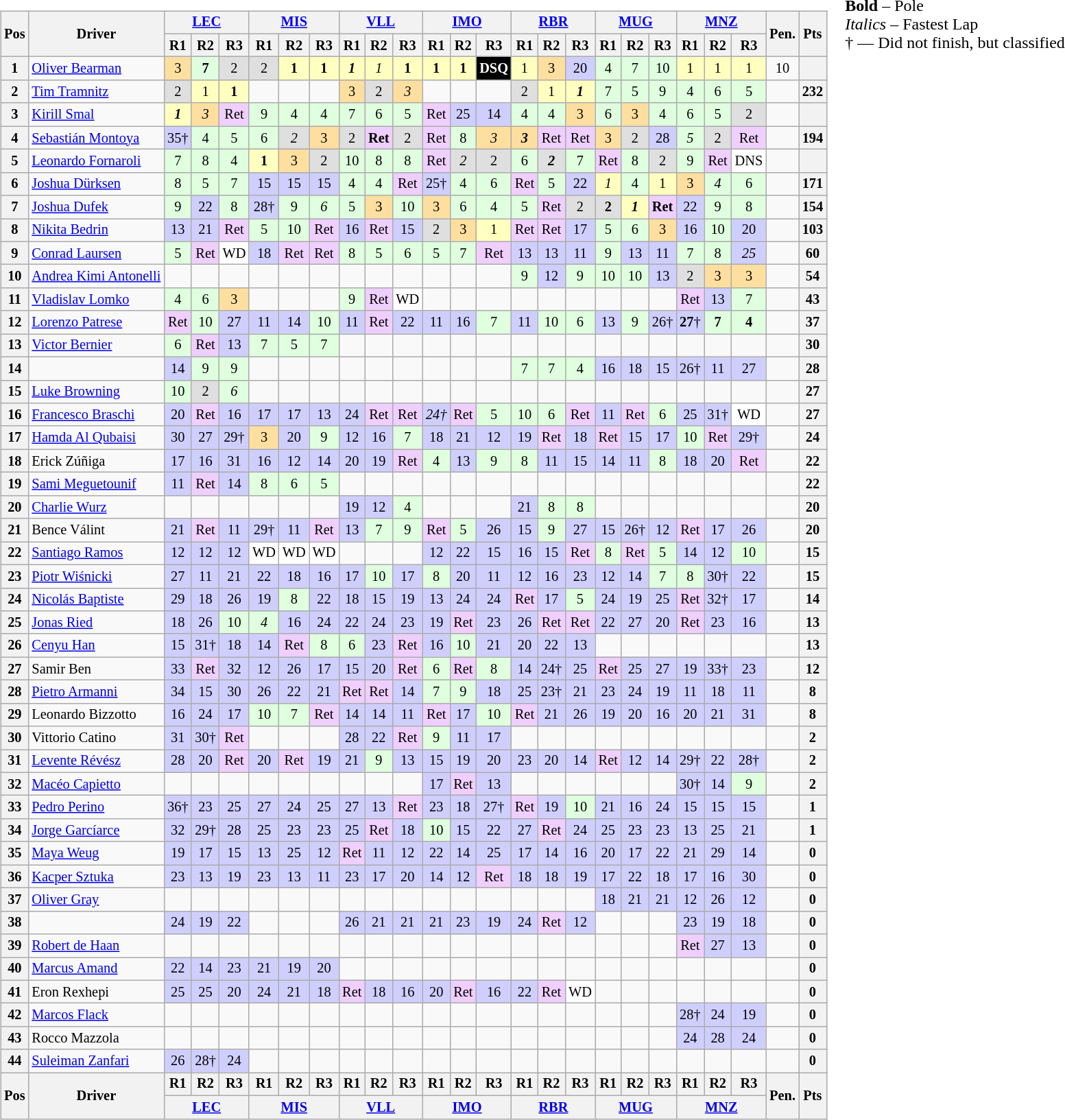<table>
<tr>
<td><br><table class="wikitable" style="font-size: 85%; text-align:center">
<tr>
<th rowspan=2>Pos</th>
<th rowspan=2>Driver</th>
<th colspan=3><a href='#'>LEC</a><br></th>
<th colspan=3><a href='#'>MIS</a><br></th>
<th colspan=3><a href='#'>VLL</a><br></th>
<th colspan=3><a href='#'>IMO</a><br></th>
<th colspan=3><a href='#'>RBR</a><br></th>
<th colspan=3><a href='#'>MUG</a><br></th>
<th colspan=3><a href='#'>MNZ</a><br></th>
<th rowspan=2>Pen.</th>
<th rowspan=2>Pts</th>
</tr>
<tr>
<th>R1</th>
<th>R2</th>
<th>R3</th>
<th>R1</th>
<th>R2</th>
<th>R3</th>
<th>R1</th>
<th>R2</th>
<th>R3</th>
<th>R1</th>
<th>R2</th>
<th>R3</th>
<th>R1</th>
<th>R2</th>
<th>R3</th>
<th>R1</th>
<th>R2</th>
<th>R3</th>
<th>R1</th>
<th>R2</th>
<th>R3</th>
</tr>
<tr>
<th>1</th>
<td style="text-align:left"> <a href='#'>Oliver Bearman</a></td>
<td style="background:#ffdf9f">3</td>
<td style="background:#dfffdf"><strong>7</strong></td>
<td style="background:#dfdfdf">2</td>
<td style="background:#dfdfdf">2</td>
<td style="background:#ffffbf"><strong>1</strong></td>
<td style="background:#ffffbf"><strong>1</strong></td>
<td style="background:#ffffbf"><strong><em>1</em></strong></td>
<td style="background:#ffffbf"><em>1</em></td>
<td style="background:#ffffbf"><strong>1</strong></td>
<td style="background:#ffffbf"><strong>1</strong></td>
<td style="background:#ffffbf"><strong>1</strong></td>
<td style="background-color:#000000;color:white"><strong>DSQ</strong></td>
<td style="background:#ffffbf">1</td>
<td style="background:#ffdf9f">3</td>
<td style="background:#cfcfff">20</td>
<td style="background:#dfffdf">4</td>
<td style="background:#dfffdf">7</td>
<td style="background:#dfffdf">10</td>
<td style="background:#ffffbf">1</td>
<td style="background:#ffffbf">1</td>
<td style="background:#ffffbf">1</td>
<td>10</td>
<th></th>
</tr>
<tr>
<th>2</th>
<td style="text-align:left"> <a href='#'>Tim Tramnitz</a></td>
<td style="background:#dfdfdf">2</td>
<td style="background:#ffffbf">1</td>
<td style="background:#ffffbf"><strong>1</strong></td>
<td></td>
<td></td>
<td></td>
<td style="background:#ffdf9f">3</td>
<td style="background:#dfdfdf">2</td>
<td style="background:#ffdf9f"><em>3</em></td>
<td></td>
<td></td>
<td></td>
<td style="background:#dfdfdf">2</td>
<td style="background:#ffffbf">1</td>
<td style="background:#ffffbf"><strong><em>1</em></strong></td>
<td style="background:#dfffdf">7</td>
<td style="background:#dfffdf">5</td>
<td style="background:#dfffdf">9</td>
<td style="background:#dfffdf">4</td>
<td style="background:#dfffdf">6</td>
<td style="background:#dfffdf">5</td>
<td></td>
<th>232</th>
</tr>
<tr>
<th>3</th>
<td style="text-align:left"> <a href='#'>Kirill Smal</a></td>
<td style="background:#ffffbf"><strong><em>1</em></strong></td>
<td style="background:#ffdf9f"><em>3</em></td>
<td style="background:#efcfff">Ret</td>
<td style="background:#dfffdf">9</td>
<td style="background:#dfffdf">4</td>
<td style="background:#dfffdf">4</td>
<td style="background:#dfffdf">7</td>
<td style="background:#dfffdf">6</td>
<td style="background:#dfffdf">5</td>
<td style="background:#efcfff">Ret</td>
<td style="background:#cfcfff">25</td>
<td style="background:#cfcfff">14</td>
<td style="background:#dfffdf">4</td>
<td style="background:#dfffdf">4</td>
<td style="background:#ffdf9f">3</td>
<td style="background:#dfffdf">6</td>
<td style="background:#ffdf9f">3</td>
<td style="background:#dfffdf">4</td>
<td style="background:#dfffdf">6</td>
<td style="background:#dfffdf">5</td>
<td style="background:#dfdfdf">2</td>
<td></td>
<th></th>
</tr>
<tr>
<th>4</th>
<td style="text-align:left"> <a href='#'>Sebastián Montoya</a></td>
<td style="background:#cfcfff">35†</td>
<td style="background:#dfffdf">4</td>
<td style="background:#dfffdf">5</td>
<td style="background:#dfffdf">6</td>
<td style="background:#dfdfdf"><em>2</em></td>
<td style="background:#ffdf9f">3</td>
<td style="background:#dfdfdf">2</td>
<td style="background:#efcfff"><strong>Ret</strong></td>
<td style="background:#dfdfdf">2</td>
<td style="background:#efcfff">Ret</td>
<td style="background:#dfffdf">8</td>
<td style="background:#ffdf9f"><em>3</em></td>
<td style="background:#ffdf9f"><strong><em>3</em></strong></td>
<td style="background:#efcfff">Ret</td>
<td style="background:#efcfff">Ret</td>
<td style="background:#ffdf9f">3</td>
<td style="background:#dfdfdf">2</td>
<td style="background:#cfcfff">28</td>
<td style="background:#dfffdf"><em>5</em></td>
<td style="background:#dfdfdf">2</td>
<td style="background:#efcfff">Ret</td>
<td></td>
<th>194</th>
</tr>
<tr>
<th>5</th>
<td style="text-align:left"> <a href='#'>Leonardo Fornaroli</a></td>
<td style="background:#dfffdf">7</td>
<td style="background:#dfffdf">8</td>
<td style="background:#dfffdf">4</td>
<td style="background:#ffffbf"><strong>1</strong></td>
<td style="background:#ffdf9f">3</td>
<td style="background:#dfdfdf">2</td>
<td style="background:#dfffdf">10</td>
<td style="background:#dfffdf">8</td>
<td style="background:#dfffdf">8</td>
<td style="background:#efcfff">Ret</td>
<td style="background:#dfdfdf"><em>2</em></td>
<td style="background:#dfdfdf">2</td>
<td style="background:#dfffdf">6</td>
<td style="background:#dfdfdf"><strong><em>2</em></strong></td>
<td style="background:#dfffdf">7</td>
<td style="background:#efcfff">Ret</td>
<td style="background:#dfffdf">8</td>
<td style="background:#dfdfdf">2</td>
<td style="background:#dfffdf">9</td>
<td style="background:#efcfff">Ret</td>
<td style="background:#ffffff">DNS</td>
<td></td>
<th></th>
</tr>
<tr>
<th>6</th>
<td style="text-align:left"> <a href='#'>Joshua Dürksen</a></td>
<td style="background:#dfffdf">8</td>
<td style="background:#dfffdf">5</td>
<td style="background:#dfffdf">7</td>
<td style="background:#cfcfff">15</td>
<td style="background:#cfcfff">15</td>
<td style="background:#cfcfff">15</td>
<td style="background:#dfffdf">4</td>
<td style="background:#dfffdf">4</td>
<td style="background:#efcfff">Ret</td>
<td style="background:#cfcfff">25†</td>
<td style="background:#dfffdf">4</td>
<td style="background:#dfffdf">6</td>
<td style="background:#efcfff">Ret</td>
<td style="background:#dfffdf">5</td>
<td style="background:#cfcfff">22</td>
<td style="background:#ffffbf"><em>1</em></td>
<td style="background:#dfffdf">4</td>
<td style="background:#ffffbf">1</td>
<td style="background:#ffdf9f">3</td>
<td style="background:#dfffdf"><em>4</em></td>
<td style="background:#dfffdf">6</td>
<td></td>
<th>171</th>
</tr>
<tr>
<th>7</th>
<td style="text-align:left"> <a href='#'>Joshua Dufek</a></td>
<td style="background:#dfffdf">9</td>
<td style="background:#cfcfff">22</td>
<td style="background:#dfffdf">8</td>
<td style="background:#cfcfff">28†</td>
<td style="background:#dfffdf">9</td>
<td style="background:#dfffdf"><em>6</em></td>
<td style="background:#dfffdf">5</td>
<td style="background:#ffdf9f">3</td>
<td style="background:#dfffdf">10</td>
<td style="background:#ffdf9f">3</td>
<td style="background:#dfffdf">6</td>
<td style="background:#dfffdf">4</td>
<td style="background:#dfffdf">5</td>
<td style="background:#efcfff">Ret</td>
<td style="background:#dfdfdf">2</td>
<td style="background:#dfdfdf"><strong>2</strong></td>
<td style="background:#ffffbf"><strong><em>1</em></strong></td>
<td style="background:#efcfff"><strong>Ret</strong></td>
<td style="background:#cfcfff">22</td>
<td style="background:#dfffdf">9</td>
<td style="background:#dfffdf">8</td>
<td></td>
<th>154</th>
</tr>
<tr>
<th>8</th>
<td style="text-align:left"> <a href='#'>Nikita Bedrin</a></td>
<td style="background:#cfcfff">13</td>
<td style="background:#cfcfff">21</td>
<td style="background:#efcfff">Ret</td>
<td style="background:#dfffdf">5</td>
<td style="background:#dfffdf">10</td>
<td style="background:#efcfff">Ret</td>
<td style="background:#cfcfff">16</td>
<td style="background:#efcfff">Ret</td>
<td style="background:#cfcfff">15</td>
<td style="background:#dfdfdf">2</td>
<td style="background:#ffdf9f">3</td>
<td style="background:#ffffbf">1</td>
<td style="background:#efcfff">Ret</td>
<td style="background:#efcfff">Ret</td>
<td style="background:#cfcfff">17</td>
<td style="background:#dfffdf">5</td>
<td style="background:#dfffdf">6</td>
<td style="background:#ffdf9f">3</td>
<td style="background:#cfcfff">16</td>
<td style="background:#dfffdf">10</td>
<td style="background:#cfcfff">20</td>
<td></td>
<th>103</th>
</tr>
<tr>
<th>9</th>
<td style="text-align:left"> <a href='#'>Conrad Laursen</a></td>
<td style="background:#dfffdf">5</td>
<td style="background:#efcfff">Ret</td>
<td style="background:#ffffff">WD</td>
<td style="background:#cfcfff">18</td>
<td style="background:#efcfff">Ret</td>
<td style="background:#efcfff">Ret</td>
<td style="background:#dfffdf">8</td>
<td style="background:#dfffdf">5</td>
<td style="background:#dfffdf">6</td>
<td style="background:#dfffdf">5</td>
<td style="background:#dfffdf">7</td>
<td style="background:#efcfff">Ret</td>
<td style="background:#cfcfff">13</td>
<td style="background:#cfcfff">13</td>
<td style="background:#cfcfff">11</td>
<td style="background:#dfffdf">9</td>
<td style="background:#cfcfff">13</td>
<td style="background:#cfcfff">11</td>
<td style="background:#dfffdf">7</td>
<td style="background:#dfffdf">8</td>
<td style="background:#cfcfff"><em>25</em></td>
<td></td>
<th>60</th>
</tr>
<tr>
<th>10</th>
<td style="text-align:left"> <a href='#'>Andrea Kimi Antonelli</a></td>
<td></td>
<td></td>
<td></td>
<td></td>
<td></td>
<td></td>
<td></td>
<td></td>
<td></td>
<td></td>
<td></td>
<td></td>
<td style="background:#dfffdf">9</td>
<td style="background:#cfcfff">12</td>
<td style="background:#dfffdf">9</td>
<td style="background:#dfffdf">10</td>
<td style="background:#dfffdf">10</td>
<td style="background:#cfcfff">13</td>
<td style="background:#dfdfdf">2</td>
<td style="background:#ffdf9f">3</td>
<td style="background:#ffdf9f">3</td>
<td></td>
<th>54</th>
</tr>
<tr>
<th>11</th>
<td style="text-align:left"> <a href='#'>Vladislav Lomko</a></td>
<td style="background:#dfffdf">4</td>
<td style="background:#dfffdf">6</td>
<td style="background:#ffdf9f">3</td>
<td></td>
<td></td>
<td></td>
<td style="background:#dfffdf">9</td>
<td style="background:#efcfff">Ret</td>
<td style="background:#ffffff">WD</td>
<td></td>
<td></td>
<td></td>
<td></td>
<td></td>
<td></td>
<td></td>
<td></td>
<td></td>
<td style="background:#efcfff">Ret</td>
<td style="background:#cfcfff">13</td>
<td style="background:#dfffdf">7</td>
<td></td>
<th>43</th>
</tr>
<tr>
<th>12</th>
<td style="text-align:left"> <a href='#'>Lorenzo Patrese</a></td>
<td style="background:#efcfff">Ret</td>
<td style="background:#dfffdf">10</td>
<td style="background:#cfcfff">27</td>
<td style="background:#cfcfff">11</td>
<td style="background:#cfcfff">14</td>
<td style="background:#dfffdf">10</td>
<td style="background:#cfcfff">11</td>
<td style="background:#efcfff">Ret</td>
<td style="background:#cfcfff">22</td>
<td style="background:#cfcfff">11</td>
<td style="background:#cfcfff">16</td>
<td style="background:#dfffdf">7</td>
<td style="background:#cfcfff">11</td>
<td style="background:#dfffdf">10</td>
<td style="background:#dfffdf">6</td>
<td style="background:#cfcfff">13</td>
<td style="background:#dfffdf">9</td>
<td style="background:#cfcfff">26†</td>
<td style="background:#cfcfff"><strong>27</strong>†</td>
<td style="background:#dfffdf"><strong>7</strong></td>
<td style="background:#dfffdf"><strong>4</strong></td>
<td></td>
<th>37</th>
</tr>
<tr>
<th>13</th>
<td style="text-align:left"> <a href='#'>Victor Bernier</a></td>
<td style="background:#dfffdf">6</td>
<td style="background:#efcfff">Ret</td>
<td style="background:#cfcfff">13</td>
<td style="background:#dfffdf">7</td>
<td style="background:#dfffdf">5</td>
<td style="background:#dfffdf">7</td>
<td></td>
<td></td>
<td></td>
<td></td>
<td></td>
<td></td>
<td></td>
<td></td>
<td></td>
<td></td>
<td></td>
<td></td>
<td></td>
<td></td>
<td></td>
<td></td>
<th>30</th>
</tr>
<tr>
<th>14</th>
<td style="text-align:left"></td>
<td style="background:#cfcfff">14</td>
<td style="background:#dfffdf">9</td>
<td style="background:#dfffdf">9</td>
<td></td>
<td></td>
<td></td>
<td></td>
<td></td>
<td></td>
<td></td>
<td></td>
<td></td>
<td style="background:#dfffdf">7</td>
<td style="background:#dfffdf">7</td>
<td style="background:#dfffdf">4</td>
<td style="background:#cfcfff">16</td>
<td style="background:#cfcfff">18</td>
<td style="background:#cfcfff">15</td>
<td style="background:#cfcfff">26†</td>
<td style="background:#cfcfff">11</td>
<td style="background:#cfcfff">27</td>
<td></td>
<th>28</th>
</tr>
<tr>
<th>15</th>
<td style="text-align:left"> <a href='#'>Luke Browning</a></td>
<td style="background:#dfffdf">10</td>
<td style="background:#dfdfdf">2</td>
<td style="background:#dfffdf"><em>6</em></td>
<td></td>
<td></td>
<td></td>
<td></td>
<td></td>
<td></td>
<td></td>
<td></td>
<td></td>
<td></td>
<td></td>
<td></td>
<td></td>
<td></td>
<td></td>
<td></td>
<td></td>
<td></td>
<td></td>
<th>27</th>
</tr>
<tr>
<th>16</th>
<td style="text-align:left"> <a href='#'>Francesco Braschi</a></td>
<td style="background:#cfcfff">20</td>
<td style="background:#efcfff">Ret</td>
<td style="background:#cfcfff">16</td>
<td style="background:#cfcfff">17</td>
<td style="background:#cfcfff">17</td>
<td style="background:#cfcfff">13</td>
<td style="background:#cfcfff">24</td>
<td style="background:#efcfff">Ret</td>
<td style="background:#efcfff">Ret</td>
<td style="background:#cfcfff"><em>24†</em></td>
<td style="background:#efcfff">Ret</td>
<td style="background:#dfffdf">5</td>
<td style="background:#dfffdf">10</td>
<td style="background:#dfffdf">6</td>
<td style="background:#efcfff">Ret</td>
<td style="background:#cfcfff">11</td>
<td style="background:#efcfff">Ret</td>
<td style="background:#dfffdf">6</td>
<td style="background:#cfcfff">25</td>
<td style="background:#cfcfff">31†</td>
<td style="background:#ffffff">WD</td>
<td></td>
<th>27</th>
</tr>
<tr>
<th>17</th>
<td style="text-align:left"> <a href='#'>Hamda Al Qubaisi</a></td>
<td style="background:#cfcfff">30</td>
<td style="background:#cfcfff">27</td>
<td style="background:#cfcfff">29†</td>
<td style="background:#ffdf9f">3</td>
<td style="background:#cfcfff">20</td>
<td style="background:#dfffdf">9</td>
<td style="background:#cfcfff">12</td>
<td style="background:#cfcfff">16</td>
<td style="background:#dfffdf">7</td>
<td style="background:#cfcfff">18</td>
<td style="background:#cfcfff">21</td>
<td style="background:#cfcfff">12</td>
<td style="background:#cfcfff">19</td>
<td style="background:#efcfff">Ret</td>
<td style="background:#cfcfff">18</td>
<td style="background:#efcfff">Ret</td>
<td style="background:#cfcfff">15</td>
<td style="background:#cfcfff">17</td>
<td style="background:#dfffdf">10</td>
<td style="background:#efcfff">Ret</td>
<td style="background:#cfcfff">29†</td>
<td></td>
<th>24</th>
</tr>
<tr>
<th>18</th>
<td style="text-align:left"> Erick Zúñiga</td>
<td style="background:#cfcfff">17</td>
<td style="background:#cfcfff">16</td>
<td style="background:#cfcfff">31</td>
<td style="background:#cfcfff">16</td>
<td style="background:#cfcfff">12</td>
<td style="background:#cfcfff">14</td>
<td style="background:#cfcfff">20</td>
<td style="background:#cfcfff">19</td>
<td style="background:#efcfff">Ret</td>
<td style="background:#dfffdf">4</td>
<td style="background:#cfcfff">13</td>
<td style="background:#dfffdf">9</td>
<td style="background:#dfffdf">8</td>
<td style="background:#cfcfff">11</td>
<td style="background:#cfcfff">15</td>
<td style="background:#cfcfff">14</td>
<td style="background:#cfcfff">11</td>
<td style="background:#dfffdf">8</td>
<td style="background:#cfcfff">18</td>
<td style="background:#cfcfff">20</td>
<td style="background:#efcfff">Ret</td>
<td></td>
<th>22</th>
</tr>
<tr>
<th>19</th>
<td style="text-align:left"> <a href='#'>Sami Meguetounif</a></td>
<td style="background:#cfcfff">11</td>
<td style="background:#efcfff">Ret</td>
<td style="background:#cfcfff">14</td>
<td style="background:#dfffdf">8</td>
<td style="background:#dfffdf">6</td>
<td style="background:#dfffdf">5</td>
<td></td>
<td></td>
<td></td>
<td></td>
<td></td>
<td></td>
<td></td>
<td></td>
<td></td>
<td></td>
<td></td>
<td></td>
<td></td>
<td></td>
<td></td>
<td></td>
<th>22</th>
</tr>
<tr>
<th>20</th>
<td style="text-align:left"> <a href='#'>Charlie Wurz</a></td>
<td></td>
<td></td>
<td></td>
<td></td>
<td></td>
<td></td>
<td style="background:#cfcfff">19</td>
<td style="background:#cfcfff">12</td>
<td style="background:#dfffdf">4</td>
<td></td>
<td></td>
<td></td>
<td style="background:#cfcfff">21</td>
<td style="background:#dfffdf">8</td>
<td style="background:#dfffdf">8</td>
<td></td>
<td></td>
<td></td>
<td></td>
<td></td>
<td></td>
<td></td>
<th>20</th>
</tr>
<tr>
<th>21</th>
<td style="text-align:left"> Bence Válint</td>
<td style="background:#cfcfff">21</td>
<td style="background:#efcfff">Ret</td>
<td style="background:#cfcfff">11</td>
<td style="background:#cfcfff">29†</td>
<td style="background:#cfcfff">11</td>
<td style="background:#efcfff">Ret</td>
<td style="background:#cfcfff">13</td>
<td style="background:#dfffdf">7</td>
<td style="background:#dfffdf">9</td>
<td style="background:#efcfff">Ret</td>
<td style="background:#dfffdf">5</td>
<td style="background:#cfcfff">26</td>
<td style="background:#cfcfff">15</td>
<td style="background:#dfffdf">9</td>
<td style="background:#cfcfff">27</td>
<td style="background:#cfcfff">15</td>
<td style="background:#cfcfff">26†</td>
<td style="background:#cfcfff">12</td>
<td style="background:#efcfff">Ret</td>
<td style="background:#cfcfff">17</td>
<td style="background:#cfcfff">26</td>
<td></td>
<th>20</th>
</tr>
<tr>
<th>22</th>
<td style="text-align:left"> <a href='#'>Santiago Ramos</a></td>
<td style="background:#cfcfff">12</td>
<td style="background:#cfcfff">12</td>
<td style="background:#cfcfff">12</td>
<td style="background:#ffffff">WD</td>
<td style="background:#ffffff">WD</td>
<td style="background:#ffffff">WD</td>
<td></td>
<td></td>
<td></td>
<td style="background:#cfcfff">12</td>
<td style="background:#cfcfff">22</td>
<td style="background:#cfcfff">15</td>
<td style="background:#cfcfff">16</td>
<td style="background:#cfcfff">15</td>
<td style="background:#efcfff">Ret</td>
<td style="background:#dfffdf">8</td>
<td style="background:#efcfff">Ret</td>
<td style="background:#dfffdf">5</td>
<td style="background:#cfcfff">14</td>
<td style="background:#cfcfff">12</td>
<td style="background:#dfffdf">10</td>
<td></td>
<th>15</th>
</tr>
<tr>
<th>23</th>
<td style="text-align:left"> <a href='#'>Piotr Wiśnicki</a></td>
<td style="background:#cfcfff">27</td>
<td style="background:#cfcfff">11</td>
<td style="background:#cfcfff">21</td>
<td style="background:#cfcfff">22</td>
<td style="background:#cfcfff">18</td>
<td style="background:#cfcfff">16</td>
<td style="background:#cfcfff">17</td>
<td style="background:#dfffdf">10</td>
<td style="background:#cfcfff">17</td>
<td style="background:#dfffdf">8</td>
<td style="background:#cfcfff">20</td>
<td style="background:#cfcfff">11</td>
<td style="background:#cfcfff">12</td>
<td style="background:#cfcfff">16</td>
<td style="background:#cfcfff">23</td>
<td style="background:#cfcfff">12</td>
<td style="background:#cfcfff">14</td>
<td style="background:#dfffdf">7</td>
<td style="background:#dfffdf">8</td>
<td style="background:#cfcfff">30†</td>
<td style="background:#cfcfff">22</td>
<td></td>
<th>15</th>
</tr>
<tr>
<th>24</th>
<td style="text-align:left"> <a href='#'>Nicolás Baptiste</a></td>
<td style="background:#cfcfff">29</td>
<td style="background:#cfcfff">18</td>
<td style="background:#cfcfff">26</td>
<td style="background:#cfcfff">19</td>
<td style="background:#dfffdf">8</td>
<td style="background:#cfcfff">22</td>
<td style="background:#cfcfff">18</td>
<td style="background:#cfcfff">15</td>
<td style="background:#cfcfff">19</td>
<td style="background:#cfcfff">13</td>
<td style="background:#cfcfff">24</td>
<td style="background:#cfcfff">24</td>
<td style="background:#efcfff">Ret</td>
<td style="background:#cfcfff">17</td>
<td style="background:#dfffdf">5</td>
<td style="background:#cfcfff">24</td>
<td style="background:#cfcfff">19</td>
<td style="background:#cfcfff">25</td>
<td style="background:#efcfff">Ret</td>
<td style="background:#cfcfff">32†</td>
<td style="background:#cfcfff">17</td>
<td></td>
<th>14</th>
</tr>
<tr>
<th>25</th>
<td style="text-align:left"> <a href='#'>Jonas Ried</a></td>
<td style="background:#cfcfff">18</td>
<td style="background:#cfcfff">26</td>
<td style="background:#dfffdf">10</td>
<td style="background:#dfffdf"><em>4</em></td>
<td style="background:#cfcfff">16</td>
<td style="background:#cfcfff">24</td>
<td style="background:#cfcfff">22</td>
<td style="background:#cfcfff">24</td>
<td style="background:#cfcfff">23</td>
<td style="background:#cfcfff">19</td>
<td style="background:#efcfff">Ret</td>
<td style="background:#cfcfff">23</td>
<td style="background:#cfcfff">26</td>
<td style="background:#efcfff">Ret</td>
<td style="background:#efcfff">Ret</td>
<td style="background:#cfcfff">22</td>
<td style="background:#cfcfff">27</td>
<td style="background:#cfcfff">20</td>
<td style="background:#efcfff">Ret</td>
<td style="background:#cfcfff">23</td>
<td style="background:#cfcfff">16</td>
<td></td>
<th>13</th>
</tr>
<tr>
<th>26</th>
<td style="text-align:left"> <a href='#'>Cenyu Han</a></td>
<td style="background:#cfcfff">15</td>
<td style="background:#cfcfff">31†</td>
<td style="background:#cfcfff">18</td>
<td style="background:#cfcfff">14</td>
<td style="background:#efcfff">Ret</td>
<td style="background:#dfffdf">8</td>
<td style="background:#dfffdf">6</td>
<td style="background:#cfcfff">23</td>
<td style="background:#efcfff">Ret</td>
<td style="background:#cfcfff">16</td>
<td style="background:#dfffdf">10</td>
<td style="background:#cfcfff">21</td>
<td style="background:#cfcfff">20</td>
<td style="background:#cfcfff">22</td>
<td style="background:#cfcfff">13</td>
<td></td>
<td></td>
<td></td>
<td></td>
<td></td>
<td></td>
<td></td>
<th>13</th>
</tr>
<tr>
<th>27</th>
<td style="text-align:left"> Samir Ben</td>
<td style="background:#cfcfff">33</td>
<td style="background:#efcfff">Ret</td>
<td style="background:#cfcfff">32</td>
<td style="background:#cfcfff">12</td>
<td style="background:#cfcfff">26</td>
<td style="background:#cfcfff">17</td>
<td style="background:#cfcfff">15</td>
<td style="background:#cfcfff">20</td>
<td style="background:#efcfff">Ret</td>
<td style="background:#dfffdf">6</td>
<td style="background:#efcfff">Ret</td>
<td style="background:#dfffdf">8</td>
<td style="background:#cfcfff">14</td>
<td style="background:#cfcfff">24†</td>
<td style="background:#cfcfff">25</td>
<td style="background:#efcfff">Ret</td>
<td style="background:#cfcfff">25</td>
<td style="background:#cfcfff">27</td>
<td style="background:#cfcfff">19</td>
<td style="background:#cfcfff">33†</td>
<td style="background:#cfcfff">23</td>
<td></td>
<th>12</th>
</tr>
<tr>
<th>28</th>
<td style="text-align:left"> <a href='#'>Pietro Armanni</a></td>
<td style="background:#cfcfff">34</td>
<td style="background:#cfcfff">15</td>
<td style="background:#cfcfff">30</td>
<td style="background:#cfcfff">26</td>
<td style="background:#cfcfff">22</td>
<td style="background:#cfcfff">21</td>
<td style="background:#efcfff">Ret</td>
<td style="background:#efcfff">Ret</td>
<td style="background:#cfcfff">14</td>
<td style="background:#dfffdf">7</td>
<td style="background:#dfffdf">9</td>
<td style="background:#cfcfff">18</td>
<td style="background:#cfcfff">25</td>
<td style="background:#cfcfff">23†</td>
<td style="background:#cfcfff">21</td>
<td style="background:#cfcfff">23</td>
<td style="background:#cfcfff">24</td>
<td style="background:#cfcfff">19</td>
<td style="background:#cfcfff">11</td>
<td style="background:#cfcfff">18</td>
<td style="background:#cfcfff">11</td>
<td></td>
<th>8</th>
</tr>
<tr>
<th>29</th>
<td style="text-align:left"> Leonardo Bizzotto</td>
<td style="background:#cfcfff">16</td>
<td style="background:#cfcfff">24</td>
<td style="background:#cfcfff">17</td>
<td style="background:#dfffdf">10</td>
<td style="background:#dfffdf">7</td>
<td style="background:#efcfff">Ret</td>
<td style="background:#cfcfff">14</td>
<td style="background:#cfcfff">14</td>
<td style="background:#cfcfff">11</td>
<td style="background:#efcfff">Ret</td>
<td style="background:#cfcfff">17</td>
<td style="background:#dfffdf">10</td>
<td style="background:#efcfff">Ret</td>
<td style="background:#cfcfff">21</td>
<td style="background:#cfcfff">26</td>
<td style="background:#cfcfff">19</td>
<td style="background:#cfcfff">20</td>
<td style="background:#cfcfff">16</td>
<td style="background:#cfcfff">20</td>
<td style="background:#cfcfff">21</td>
<td style="background:#cfcfff">31</td>
<td></td>
<th>8</th>
</tr>
<tr>
<th>30</th>
<td style="text-align:left"> Vittorio Catino</td>
<td style="background:#cfcfff">31</td>
<td style="background:#cfcfff">30†</td>
<td style="background:#efcfff">Ret</td>
<td></td>
<td></td>
<td></td>
<td style="background:#cfcfff">28</td>
<td style="background:#cfcfff">22</td>
<td style="background:#efcfff">Ret</td>
<td style="background:#dfffdf">9</td>
<td style="background:#cfcfff">11</td>
<td style="background:#cfcfff">17</td>
<td></td>
<td></td>
<td></td>
<td></td>
<td></td>
<td></td>
<td></td>
<td></td>
<td></td>
<td></td>
<th>2</th>
</tr>
<tr>
<th>31</th>
<td style="text-align:left"> <a href='#'>Levente Révész</a></td>
<td style="background:#cfcfff">28</td>
<td style="background:#cfcfff">20</td>
<td style="background:#efcfff">Ret</td>
<td style="background:#cfcfff">20</td>
<td style="background:#efcfff">Ret</td>
<td style="background:#cfcfff">19</td>
<td style="background:#cfcfff">21</td>
<td style="background:#dfffdf">9</td>
<td style="background:#cfcfff">13</td>
<td style="background:#cfcfff">15</td>
<td style="background:#cfcfff">19</td>
<td style="background:#cfcfff">20</td>
<td style="background:#cfcfff">23</td>
<td style="background:#cfcfff">20</td>
<td style="background:#cfcfff">14</td>
<td style="background:#efcfff">Ret</td>
<td style="background:#cfcfff">12</td>
<td style="background:#cfcfff">14</td>
<td style="background:#cfcfff">29†</td>
<td style="background:#cfcfff">22</td>
<td style="background:#cfcfff">28†</td>
<td></td>
<th>2</th>
</tr>
<tr>
<th>32</th>
<td style="text-align:left"> <a href='#'>Macéo Capietto</a></td>
<td></td>
<td></td>
<td></td>
<td></td>
<td></td>
<td></td>
<td></td>
<td></td>
<td></td>
<td style="background:#cfcfff">17</td>
<td style="background:#efcfff">Ret</td>
<td style="background:#cfcfff">13</td>
<td></td>
<td></td>
<td></td>
<td></td>
<td></td>
<td></td>
<td style="background:#cfcfff">30†</td>
<td style="background:#cfcfff">14</td>
<td style="background:#dfffdf">9</td>
<td></td>
<th>2</th>
</tr>
<tr>
<th>33</th>
<td style="text-align:left"> <a href='#'>Pedro Perino</a></td>
<td style="background:#cfcfff">36†</td>
<td style="background:#cfcfff">23</td>
<td style="background:#cfcfff">25</td>
<td style="background:#cfcfff">27</td>
<td style="background:#cfcfff">24</td>
<td style="background:#cfcfff">25</td>
<td style="background:#cfcfff">27</td>
<td style="background:#cfcfff">13</td>
<td style="background:#efcfff">Ret</td>
<td style="background:#cfcfff">23</td>
<td style="background:#cfcfff">18</td>
<td style="background:#cfcfff">27†</td>
<td style="background:#efcfff">Ret</td>
<td style="background:#cfcfff">19</td>
<td style="background:#dfffdf">10</td>
<td style="background:#cfcfff">21</td>
<td style="background:#cfcfff">16</td>
<td style="background:#cfcfff">24</td>
<td style="background:#cfcfff">15</td>
<td style="background:#cfcfff">15</td>
<td style="background:#cfcfff">15</td>
<td></td>
<th>1</th>
</tr>
<tr>
<th>34</th>
<td style="text-align:left"> <a href='#'>Jorge Garcíarce</a></td>
<td style="background:#cfcfff">32</td>
<td style="background:#cfcfff">29†</td>
<td style="background:#cfcfff">28</td>
<td style="background:#cfcfff">25</td>
<td style="background:#cfcfff">23</td>
<td style="background:#cfcfff">23</td>
<td style="background:#cfcfff">25</td>
<td style="background:#efcfff">Ret</td>
<td style="background:#cfcfff">18</td>
<td style="background:#dfffdf">10</td>
<td style="background:#cfcfff">15</td>
<td style="background:#cfcfff">22</td>
<td style="background:#cfcfff">27</td>
<td style="background:#efcfff">Ret</td>
<td style="background:#cfcfff">24</td>
<td style="background:#cfcfff">25</td>
<td style="background:#cfcfff">23</td>
<td style="background:#cfcfff">23</td>
<td style="background:#cfcfff">13</td>
<td style="background:#cfcfff">25</td>
<td style="background:#cfcfff">21</td>
<td></td>
<th>1</th>
</tr>
<tr>
<th>35</th>
<td style="text-align:left"> <a href='#'>Maya Weug</a></td>
<td style="background:#cfcfff">19</td>
<td style="background:#cfcfff">17</td>
<td style="background:#cfcfff">15</td>
<td style="background:#cfcfff">13</td>
<td style="background:#cfcfff">25</td>
<td style="background:#cfcfff">12</td>
<td style="background:#efcfff">Ret</td>
<td style="background:#cfcfff">11</td>
<td style="background:#cfcfff">12</td>
<td style="background:#cfcfff">22</td>
<td style="background:#cfcfff">14</td>
<td style="background:#cfcfff">25</td>
<td style="background:#cfcfff">17</td>
<td style="background:#cfcfff">14</td>
<td style="background:#cfcfff">16</td>
<td style="background:#cfcfff">20</td>
<td style="background:#cfcfff">17</td>
<td style="background:#cfcfff">22</td>
<td style="background:#cfcfff">21</td>
<td style="background:#cfcfff">29</td>
<td style="background:#cfcfff">14</td>
<td></td>
<th>0</th>
</tr>
<tr>
<th>36</th>
<td style="text-align:left"> <a href='#'>Kacper Sztuka</a></td>
<td style="background:#cfcfff">23</td>
<td style="background:#cfcfff">13</td>
<td style="background:#cfcfff">19</td>
<td style="background:#cfcfff">23</td>
<td style="background:#cfcfff">13</td>
<td style="background:#cfcfff">11</td>
<td style="background:#cfcfff">23</td>
<td style="background:#cfcfff">17</td>
<td style="background:#cfcfff">20</td>
<td style="background:#cfcfff">14</td>
<td style="background:#cfcfff">12</td>
<td style="background:#efcfff">Ret</td>
<td style="background:#cfcfff">18</td>
<td style="background:#cfcfff">18</td>
<td style="background:#cfcfff">19</td>
<td style="background:#cfcfff">17</td>
<td style="background:#cfcfff">22</td>
<td style="background:#cfcfff">18</td>
<td style="background:#cfcfff">17</td>
<td style="background:#cfcfff">16</td>
<td style="background:#cfcfff">30</td>
<td></td>
<th>0</th>
</tr>
<tr>
<th>37</th>
<td style="text-align:left"> <a href='#'>Oliver Gray</a></td>
<td></td>
<td></td>
<td></td>
<td></td>
<td></td>
<td></td>
<td></td>
<td></td>
<td></td>
<td></td>
<td></td>
<td></td>
<td></td>
<td></td>
<td></td>
<td style="background:#cfcfff">18</td>
<td style="background:#cfcfff">21</td>
<td style="background:#cfcfff">21</td>
<td style="background:#cfcfff">12</td>
<td style="background:#cfcfff">26</td>
<td style="background:#cfcfff">12</td>
<td></td>
<th>0</th>
</tr>
<tr>
<th>38</th>
<td style="text-align:left"></td>
<td style="background:#cfcfff">24</td>
<td style="background:#cfcfff">19</td>
<td style="background:#cfcfff">22</td>
<td></td>
<td></td>
<td></td>
<td style="background:#cfcfff">26</td>
<td style="background:#cfcfff">21</td>
<td style="background:#cfcfff">21</td>
<td style="background:#cfcfff">21</td>
<td style="background:#cfcfff">23</td>
<td style="background:#cfcfff">19</td>
<td style="background:#cfcfff">24</td>
<td style="background:#efcfff">Ret</td>
<td style="background:#cfcfff">12</td>
<td></td>
<td></td>
<td></td>
<td style="background:#cfcfff">23</td>
<td style="background:#cfcfff">19</td>
<td style="background:#cfcfff">18</td>
<td></td>
<th>0</th>
</tr>
<tr>
<th>39</th>
<td style="text-align:left"> <a href='#'>Robert de Haan</a></td>
<td></td>
<td></td>
<td></td>
<td></td>
<td></td>
<td></td>
<td></td>
<td></td>
<td></td>
<td></td>
<td></td>
<td></td>
<td></td>
<td></td>
<td></td>
<td></td>
<td></td>
<td></td>
<td style="background:#efcfff">Ret</td>
<td style="background:#cfcfff">27</td>
<td style="background:#cfcfff">13</td>
<td></td>
<th>0</th>
</tr>
<tr>
<th>40</th>
<td style="text-align:left"> <a href='#'>Marcus Amand</a></td>
<td style="background:#cfcfff">22</td>
<td style="background:#cfcfff">14</td>
<td style="background:#cfcfff">23</td>
<td style="background:#cfcfff">21</td>
<td style="background:#cfcfff">19</td>
<td style="background:#cfcfff">20</td>
<td></td>
<td></td>
<td></td>
<td></td>
<td></td>
<td></td>
<td></td>
<td></td>
<td></td>
<td></td>
<td></td>
<td></td>
<td></td>
<td></td>
<td></td>
<td></td>
<th>0</th>
</tr>
<tr>
<th>41</th>
<td style="text-align:left"> Eron Rexhepi</td>
<td style="background:#cfcfff">25</td>
<td style="background:#cfcfff">25</td>
<td style="background:#cfcfff">20</td>
<td style="background:#cfcfff">24</td>
<td style="background:#cfcfff">21</td>
<td style="background:#cfcfff">18</td>
<td style="background:#efcfff">Ret</td>
<td style="background:#cfcfff">18</td>
<td style="background:#cfcfff">16</td>
<td style="background:#cfcfff">20</td>
<td style="background:#efcfff">Ret</td>
<td style="background:#cfcfff">16</td>
<td style="background:#cfcfff">22</td>
<td style="background:#efcfff">Ret</td>
<td style="background:#ffffff">WD</td>
<td></td>
<td></td>
<td></td>
<td></td>
<td></td>
<td></td>
<td></td>
<th>0</th>
</tr>
<tr>
<th>42</th>
<td style="text-align:left"> <a href='#'>Marcos Flack</a></td>
<td></td>
<td></td>
<td></td>
<td></td>
<td></td>
<td></td>
<td></td>
<td></td>
<td></td>
<td></td>
<td></td>
<td></td>
<td></td>
<td></td>
<td></td>
<td></td>
<td></td>
<td></td>
<td style="background:#cfcfff">28†</td>
<td style="background:#cfcfff">24</td>
<td style="background:#cfcfff">19</td>
<td></td>
<th>0</th>
</tr>
<tr>
<th>43</th>
<td style="text-align:left"> Rocco Mazzola</td>
<td></td>
<td></td>
<td></td>
<td></td>
<td></td>
<td></td>
<td></td>
<td></td>
<td></td>
<td></td>
<td></td>
<td></td>
<td></td>
<td></td>
<td></td>
<td></td>
<td></td>
<td></td>
<td style="background:#cfcfff">24</td>
<td style="background:#cfcfff">28</td>
<td style="background:#cfcfff">24</td>
<td></td>
<th>0</th>
</tr>
<tr>
<th>44</th>
<td style="text-align:left"> <a href='#'>Suleiman Zanfari</a></td>
<td style="background:#cfcfff">26</td>
<td style="background:#cfcfff">28†</td>
<td style="background:#cfcfff">24</td>
<td></td>
<td></td>
<td></td>
<td></td>
<td></td>
<td></td>
<td></td>
<td></td>
<td></td>
<td></td>
<td></td>
<td></td>
<td></td>
<td></td>
<td></td>
<td></td>
<td></td>
<td></td>
<td></td>
<th>0</th>
</tr>
<tr>
<th rowspan=2>Pos</th>
<th rowspan=2>Driver</th>
<th>R1</th>
<th>R2</th>
<th>R3</th>
<th>R1</th>
<th>R2</th>
<th>R3</th>
<th>R1</th>
<th>R2</th>
<th>R3</th>
<th>R1</th>
<th>R2</th>
<th>R3</th>
<th>R1</th>
<th>R2</th>
<th>R3</th>
<th>R1</th>
<th>R2</th>
<th>R3</th>
<th>R1</th>
<th>R2</th>
<th>R3</th>
<th rowspan=2>Pen.</th>
<th rowspan=2>Pts</th>
</tr>
<tr>
<th colspan=3><a href='#'>LEC</a><br></th>
<th colspan=3><a href='#'>MIS</a><br></th>
<th colspan=3><a href='#'>VLL</a><br></th>
<th colspan=3><a href='#'>IMO</a><br></th>
<th colspan=3><a href='#'>RBR</a><br></th>
<th colspan=3><a href='#'>MUG</a><br></th>
<th colspan=3><a href='#'>MNZ</a><br></th>
</tr>
</table>
</td>
<td style="vertical-align:top"><br><span><strong>Bold</strong> – Pole<br><em>Italics</em> – Fastest Lap<br>† — Did not finish, but classified</span></td>
</tr>
</table>
